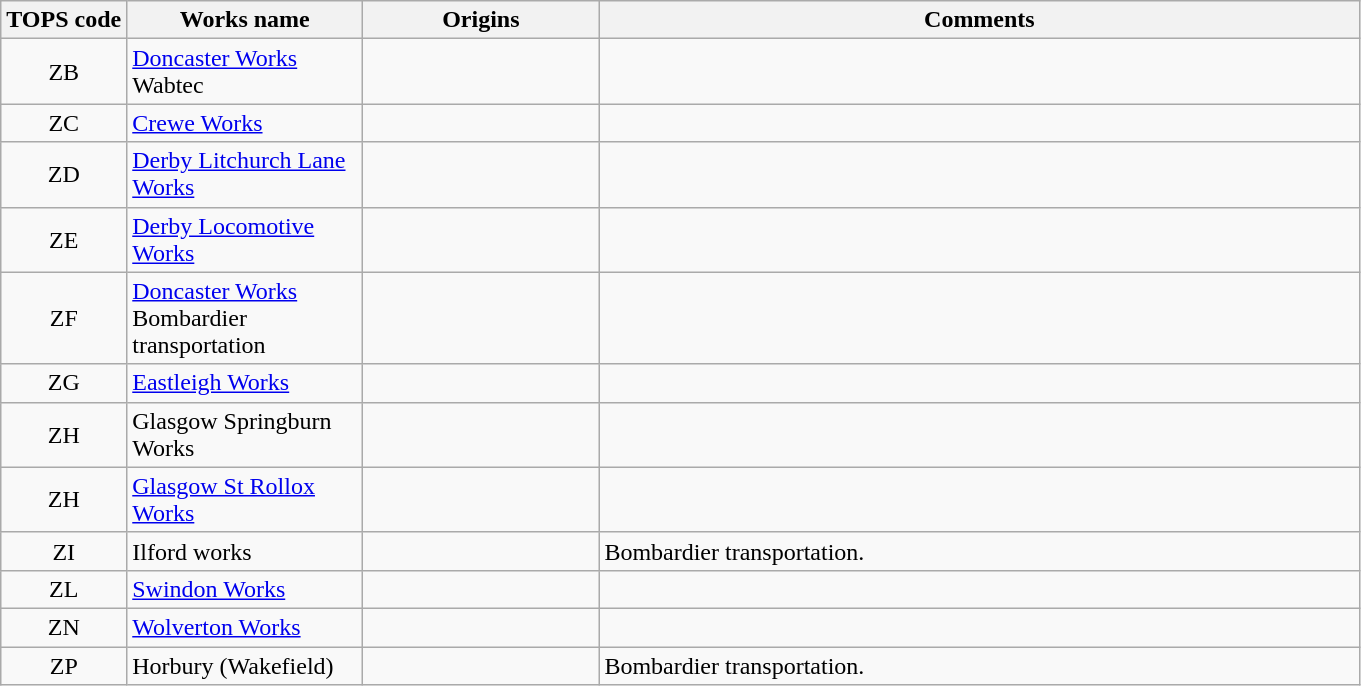<table class="wikitable" align="center">
<tr>
<th>TOPS code</th>
<th width="150">Works name</th>
<th width="150">Origins</th>
<th width="500">Comments</th>
</tr>
<tr>
<td style="text-align: center;">ZB</td>
<td><a href='#'>Doncaster Works</a> Wabtec</td>
<td></td>
<td></td>
</tr>
<tr>
<td style="text-align: center;">ZC</td>
<td><a href='#'>Crewe Works</a></td>
<td></td>
<td></td>
</tr>
<tr>
<td style="text-align: center;">ZD</td>
<td><a href='#'>Derby Litchurch Lane Works</a></td>
<td></td>
<td></td>
</tr>
<tr>
<td style="text-align: center;">ZE</td>
<td><a href='#'>Derby Locomotive Works</a></td>
<td></td>
<td></td>
</tr>
<tr>
<td style="text-align: center;">ZF</td>
<td><a href='#'>Doncaster Works</a> Bombardier transportation</td>
<td></td>
<td></td>
</tr>
<tr>
<td style="text-align: center;">ZG</td>
<td><a href='#'>Eastleigh Works</a></td>
<td></td>
<td></td>
</tr>
<tr>
<td style="text-align: center;">ZH</td>
<td>Glasgow Springburn Works</td>
<td></td>
<td></td>
</tr>
<tr>
<td style="text-align: center;">ZH</td>
<td><a href='#'>Glasgow St Rollox Works</a></td>
<td></td>
<td></td>
</tr>
<tr>
<td style="text-align: center;">ZI</td>
<td>Ilford works</td>
<td></td>
<td> Bombardier transportation.</td>
</tr>
<tr>
<td style="text-align: center;">ZL</td>
<td><a href='#'>Swindon Works</a></td>
<td></td>
<td></td>
</tr>
<tr>
<td style="text-align: center;">ZN</td>
<td><a href='#'>Wolverton Works</a></td>
<td></td>
<td></td>
</tr>
<tr>
<td style="text-align: center;">ZP</td>
<td>Horbury (Wakefield)</td>
<td></td>
<td> Bombardier transportation.</td>
</tr>
</table>
